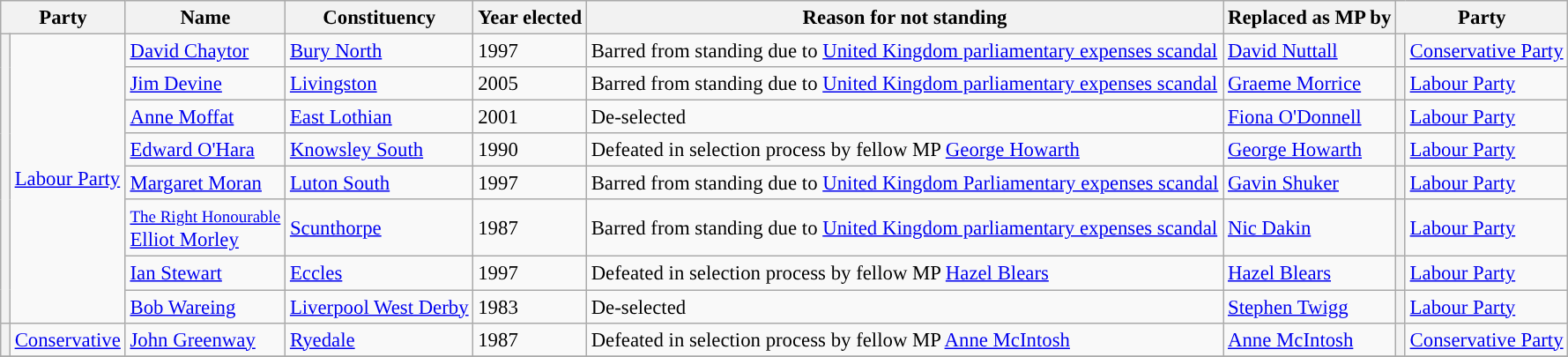<table class="wikitable" style="font-size: 95%;">
<tr>
<th colspan=2>Party</th>
<th>Name</th>
<th>Constituency</th>
<th>Year elected</th>
<th>Reason for not standing</th>
<th>Replaced as MP by</th>
<th colspan=2>Party</th>
</tr>
<tr>
<th rowspan=8 style="background-color: "></th>
<td rowspan=8><a href='#'>Labour Party</a></td>
<td><a href='#'>David Chaytor</a></td>
<td><a href='#'>Bury North</a></td>
<td>1997</td>
<td>Barred from standing due to <a href='#'>United Kingdom parliamentary expenses scandal</a></td>
<td><a href='#'>David Nuttall</a></td>
<th rowspan=1 style="background-color: "></th>
<td rowspan=1><a href='#'>Conservative Party</a></td>
</tr>
<tr>
<td><a href='#'>Jim Devine</a></td>
<td><a href='#'>Livingston</a></td>
<td>2005</td>
<td>Barred from standing due to <a href='#'>United Kingdom parliamentary expenses scandal</a></td>
<td><a href='#'>Graeme Morrice</a></td>
<th rowspan=1 style="background-color: "></th>
<td rowspan=1><a href='#'>Labour Party</a></td>
</tr>
<tr>
<td><a href='#'>Anne Moffat</a></td>
<td><a href='#'>East Lothian</a></td>
<td>2001</td>
<td>De-selected</td>
<td><a href='#'>Fiona O'Donnell</a></td>
<th rowspan=1 style="background-color: "></th>
<td rowspan=1><a href='#'>Labour Party</a></td>
</tr>
<tr>
<td><a href='#'>Edward O'Hara</a></td>
<td><a href='#'>Knowsley South</a></td>
<td>1990</td>
<td>Defeated in selection process by fellow MP <a href='#'>George Howarth</a></td>
<td><a href='#'>George Howarth</a></td>
<th rowspan=1 style="background-color: "></th>
<td rowspan=1><a href='#'>Labour Party</a></td>
</tr>
<tr>
<td><a href='#'>Margaret Moran</a></td>
<td><a href='#'>Luton South</a></td>
<td>1997</td>
<td>Barred from standing due to <a href='#'>United Kingdom Parliamentary expenses scandal</a></td>
<td><a href='#'>Gavin Shuker</a></td>
<th rowspan=1 style="background-color: "></th>
<td rowspan=1><a href='#'>Labour Party</a></td>
</tr>
<tr>
<td><small><a href='#'>The Right Honourable</a></small><br> <a href='#'>Elliot Morley</a></td>
<td><a href='#'>Scunthorpe</a></td>
<td>1987</td>
<td>Barred from standing due to <a href='#'>United Kingdom parliamentary expenses scandal</a></td>
<td><a href='#'>Nic Dakin</a></td>
<th rowspan=1 style="background-color: "></th>
<td rowspan=1><a href='#'>Labour Party</a></td>
</tr>
<tr>
<td><a href='#'>Ian Stewart</a></td>
<td><a href='#'>Eccles</a></td>
<td>1997</td>
<td>Defeated in selection process by fellow MP <a href='#'>Hazel Blears</a></td>
<td><a href='#'>Hazel Blears</a></td>
<th rowspan=1 style="background-color: "></th>
<td rowspan=1><a href='#'>Labour Party</a></td>
</tr>
<tr>
<td><a href='#'>Bob Wareing</a></td>
<td><a href='#'>Liverpool West Derby</a></td>
<td>1983</td>
<td>De-selected</td>
<td><a href='#'>Stephen Twigg</a></td>
<th rowspan=1 style="background-color: "></th>
<td rowspan=1><a href='#'>Labour Party</a></td>
</tr>
<tr>
<th rowspan=1 style="background-color: "></th>
<td rowspan=1><a href='#'>Conservative</a></td>
<td><a href='#'>John Greenway</a></td>
<td><a href='#'>Ryedale</a></td>
<td>1987</td>
<td>Defeated in selection process by fellow MP <a href='#'>Anne McIntosh</a></td>
<td><a href='#'>Anne McIntosh</a></td>
<th rowspan=1 style="background-color: "></th>
<td rowspan=1><a href='#'>Conservative Party</a></td>
</tr>
<tr>
</tr>
</table>
